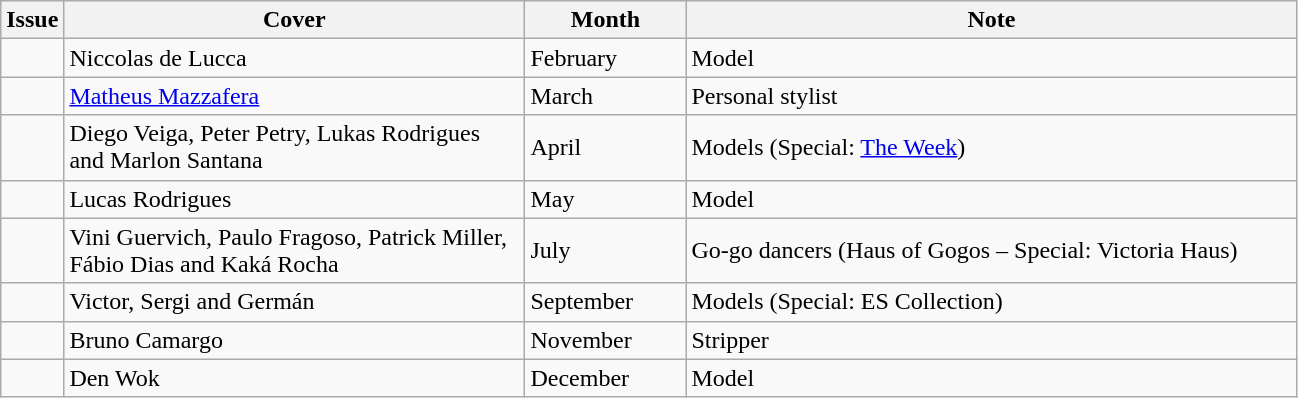<table class=wikitable>
<tr>
<th width="10">Issue</th>
<th width="300">Cover</th>
<th width="100">Month</th>
<th width="400">Note</th>
</tr>
<tr>
<td></td>
<td>Niccolas de Lucca</td>
<td>February</td>
<td>Model</td>
</tr>
<tr>
<td></td>
<td><a href='#'>Matheus Mazzafera</a></td>
<td>March</td>
<td>Personal stylist</td>
</tr>
<tr>
<td></td>
<td>Diego Veiga, Peter Petry, Lukas Rodrigues and Marlon Santana</td>
<td>April</td>
<td>Models (Special: <a href='#'>The Week</a>)</td>
</tr>
<tr>
<td></td>
<td>Lucas Rodrigues</td>
<td>May</td>
<td>Model</td>
</tr>
<tr>
<td></td>
<td>Vini Guervich, Paulo Fragoso, Patrick Miller, Fábio Dias and Kaká Rocha</td>
<td>July</td>
<td>Go-go dancers (Haus of Gogos – Special: Victoria Haus)</td>
</tr>
<tr>
<td></td>
<td>Victor, Sergi and Germán</td>
<td>September</td>
<td>Models (Special: ES Collection)</td>
</tr>
<tr>
<td></td>
<td>Bruno Camargo</td>
<td>November</td>
<td>Stripper</td>
</tr>
<tr>
<td></td>
<td>Den Wok</td>
<td>December</td>
<td>Model</td>
</tr>
</table>
